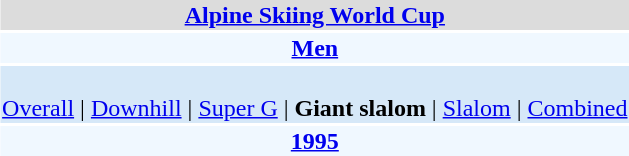<table align="right" class="toccolours" style="margin: 0 0 1em 1em;">
<tr>
<td colspan="2" align=center bgcolor=Gainsboro><strong><a href='#'>Alpine Skiing World Cup</a></strong></td>
</tr>
<tr>
<td colspan="2" align=center bgcolor=AliceBlue><strong><a href='#'>Men</a></strong></td>
</tr>
<tr>
<td colspan="2" align=center bgcolor=D6E8F8><br><a href='#'>Overall</a> | 
<a href='#'>Downhill</a> | 
<a href='#'>Super G</a> | 
<strong>Giant slalom</strong> | 
<a href='#'>Slalom</a> | 
<a href='#'>Combined</a></td>
</tr>
<tr>
<td colspan="2" align=center bgcolor=AliceBlue><strong><a href='#'>1995</a></strong></td>
</tr>
</table>
